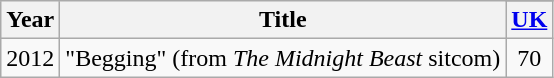<table class="wikitable">
<tr>
<th rowspan="2">Year</th>
<th rowspan="2">Title</th>
</tr>
<tr>
<th><a href='#'>UK</a></th>
</tr>
<tr align=center>
<td>2012</td>
<td>"Begging" (from <em>The Midnight Beast</em> sitcom)</td>
<td>70</td>
</tr>
</table>
